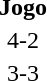<table>
<tr>
<th width=125></th>
<th width=auto>Jogo</th>
<th width=125></th>
</tr>
<tr>
<td align=right><strong></strong></td>
<td align=center>4-2</td>
<td align=left></td>
</tr>
<tr>
<td align=right></td>
<td align=center>3-3</td>
<td align=left></td>
</tr>
</table>
